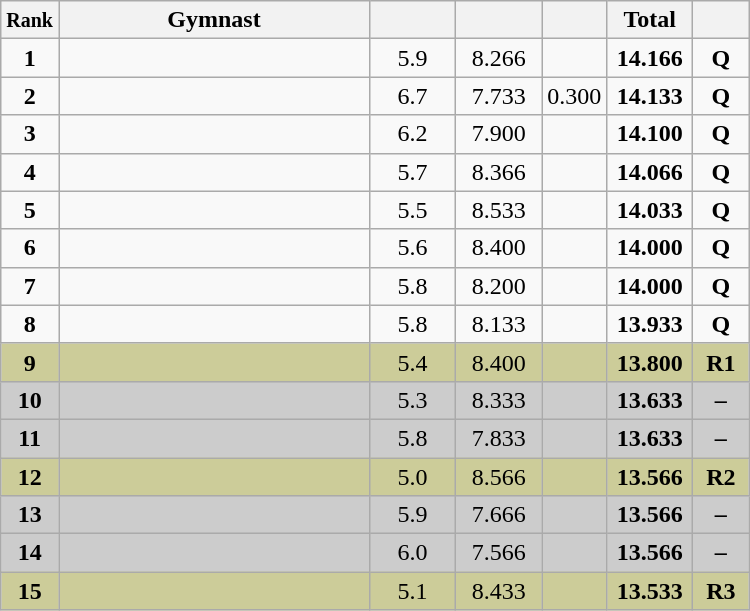<table style="text-align:center;" class="wikitable sortable">
<tr>
<th scope="col" style="width:15px;"><small>Rank</small></th>
<th scope="col" style="width:200px;">Gymnast</th>
<th scope="col" style="width:50px;"><small></small></th>
<th scope="col" style="width:50px;"><small></small></th>
<th scope="col" style="width:20px;"><small></small></th>
<th scope="col" style="width:50px;">Total</th>
<th scope="col" style="width:30px;"><small></small></th>
</tr>
<tr>
<td scope="row"><strong>1</strong></td>
<td style="text-align:left;"></td>
<td>5.9</td>
<td>8.266</td>
<td></td>
<td><strong>14.166</strong></td>
<td><strong>Q</strong></td>
</tr>
<tr>
<td scope="row"><strong>2</strong></td>
<td style="text-align:left;"></td>
<td>6.7</td>
<td>7.733</td>
<td>0.300</td>
<td><strong>14.133</strong></td>
<td><strong>Q</strong></td>
</tr>
<tr>
<td scope="row"><strong>3</strong></td>
<td style="text-align:left;"></td>
<td>6.2</td>
<td>7.900</td>
<td></td>
<td><strong>14.100</strong></td>
<td><strong>Q</strong></td>
</tr>
<tr>
<td scope="row"><strong>4</strong></td>
<td style="text-align:left;"></td>
<td>5.7</td>
<td>8.366</td>
<td></td>
<td><strong>14.066</strong></td>
<td><strong>Q</strong></td>
</tr>
<tr>
<td scope="row"><strong>5</strong></td>
<td style="text-align:left;"></td>
<td>5.5</td>
<td>8.533</td>
<td></td>
<td><strong>14.033</strong></td>
<td><strong>Q</strong></td>
</tr>
<tr>
<td scope="row"><strong>6</strong></td>
<td style="text-align:left;"></td>
<td>5.6</td>
<td>8.400</td>
<td></td>
<td><strong>14.000</strong></td>
<td><strong>Q</strong></td>
</tr>
<tr>
<td scope="row"><strong>7</strong></td>
<td style="text-align:left;"></td>
<td>5.8</td>
<td>8.200</td>
<td></td>
<td><strong>14.000</strong></td>
<td><strong>Q</strong></td>
</tr>
<tr>
<td scope="row"><strong>8</strong></td>
<td style="text-align:left;"></td>
<td>5.8</td>
<td>8.133</td>
<td></td>
<td><strong>13.933</strong></td>
<td><strong>Q</strong></td>
</tr>
<tr style="background:#cccc99;">
<td scope="row"><strong>9</strong></td>
<td style="text-align:left;"></td>
<td>5.4</td>
<td>8.400</td>
<td></td>
<td><strong>13.800</strong></td>
<td><strong>R1</strong></td>
</tr>
<tr style="background:#cccccc;">
<td scope="row"><strong>10</strong></td>
<td style="text-align:left;"></td>
<td>5.3</td>
<td>8.333</td>
<td></td>
<td><strong>13.633</strong></td>
<td><strong>–</strong></td>
</tr>
<tr style="background:#cccccc;">
<td scope="row"><strong>11</strong></td>
<td style="text-align:left;"></td>
<td>5.8</td>
<td>7.833</td>
<td></td>
<td><strong>13.633</strong></td>
<td><strong>–</strong></td>
</tr>
<tr style="background:#cccc99;">
<td scope="row"><strong>12</strong></td>
<td style="text-align:left;"></td>
<td>5.0</td>
<td>8.566</td>
<td></td>
<td><strong>13.566</strong></td>
<td><strong>R2</strong></td>
</tr>
<tr style="background:#cccccc;">
<td scope="row"><strong>13</strong></td>
<td style="text-align:left;"></td>
<td>5.9</td>
<td>7.666</td>
<td></td>
<td><strong>13.566</strong></td>
<td><strong>–</strong></td>
</tr>
<tr style="background:#cccccc;">
<td scope="row"><strong>14</strong></td>
<td style="text-align:left;"></td>
<td>6.0</td>
<td>7.566</td>
<td></td>
<td><strong>13.566</strong></td>
<td><strong>–</strong></td>
</tr>
<tr style="background:#cccc99;">
<td scope="row"><strong>15</strong></td>
<td style="text-align:left;"></td>
<td>5.1</td>
<td>8.433</td>
<td></td>
<td><strong>13.533</strong></td>
<td><strong>R3</strong></td>
</tr>
</table>
